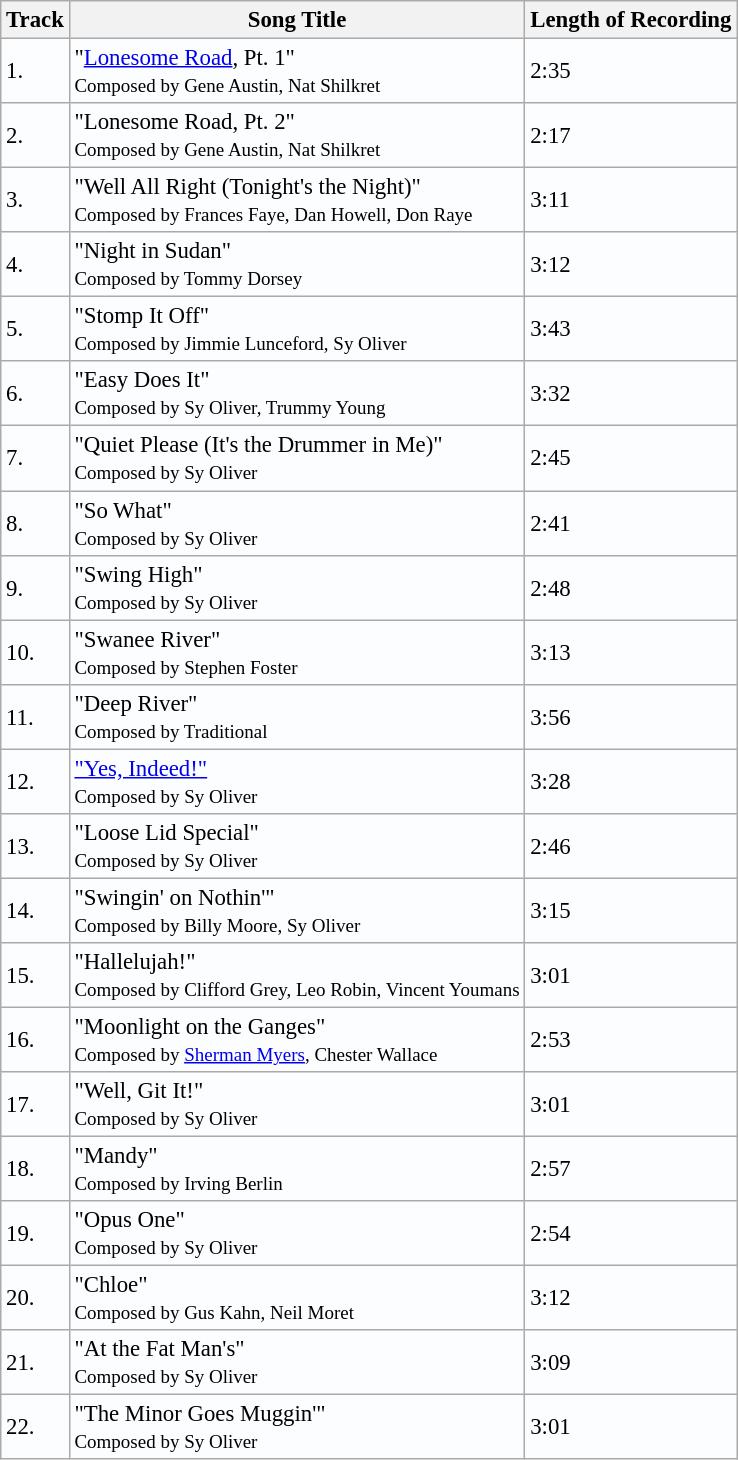<table class="wikitable" style="background:#fcfdff; font-size:95%;">
<tr>
<th>Track</th>
<th>Song Title</th>
<th>Length of Recording</th>
</tr>
<tr>
<td>1.</td>
<td>"<a href='#'>Lonesome Road</a>, Pt. 1"<br><small>Composed by Gene Austin, Nat Shilkret</small></td>
<td>2:35</td>
</tr>
<tr>
<td>2.</td>
<td>"Lonesome Road, Pt. 2"<br><small>Composed by Gene Austin, Nat Shilkret</small></td>
<td>2:17</td>
</tr>
<tr>
<td>3.</td>
<td>"Well All Right (Tonight's the Night)"<br><small>Composed by Frances Faye, Dan Howell, Don Raye </small></td>
<td>3:11</td>
</tr>
<tr>
<td>4.</td>
<td>"Night in Sudan"<br><small>Composed by Tommy Dorsey</small></td>
<td>3:12</td>
</tr>
<tr>
<td>5.</td>
<td>"Stomp It Off"<br><small>Composed by Jimmie Lunceford, Sy Oliver</small></td>
<td>3:43</td>
</tr>
<tr>
<td>6.</td>
<td>"Easy Does It"<br><small>Composed by Sy Oliver, Trummy Young</small></td>
<td>3:32</td>
</tr>
<tr>
<td>7.</td>
<td>"Quiet Please (It's the Drummer in Me)"<br><small>Composed by Sy Oliver</small></td>
<td>2:45</td>
</tr>
<tr>
<td>8.</td>
<td>"So What"<br><small>Composed by Sy Oliver</small></td>
<td>2:41</td>
</tr>
<tr>
<td>9.</td>
<td>"Swing High"<br><small>Composed by Sy Oliver</small></td>
<td>2:48</td>
</tr>
<tr>
<td>10.</td>
<td>"Swanee River"<br><small>Composed by Stephen Foster</small></td>
<td>3:13</td>
</tr>
<tr>
<td>11.</td>
<td>"Deep River"<br><small>Composed by Traditional</small></td>
<td>3:56</td>
</tr>
<tr>
<td>12.</td>
<td><a href='#'>"Yes, Indeed!"</a><br><small>Composed by Sy Oliver</small></td>
<td>3:28</td>
</tr>
<tr>
<td>13.</td>
<td>"Loose Lid Special"<br><small>Composed by Sy Oliver</small></td>
<td>2:46</td>
</tr>
<tr>
<td>14.</td>
<td>"Swingin' on Nothin'"<br><small>Composed by Billy Moore, Sy Oliver</small></td>
<td>3:15</td>
</tr>
<tr>
<td>15.</td>
<td>"Hallelujah!"<br><small>Composed by Clifford Grey, Leo Robin, Vincent Youmans</small></td>
<td>3:01</td>
</tr>
<tr>
<td>16.</td>
<td>"Moonlight on the Ganges"<br><small>Composed by <a href='#'>Sherman Myers</a>, Chester Wallace</small></td>
<td>2:53</td>
</tr>
<tr>
<td>17.</td>
<td>"Well, Git It!"<br><small>Composed by Sy Oliver</small></td>
<td>3:01</td>
</tr>
<tr>
<td>18.</td>
<td>"Mandy"<br><small>Composed by Irving Berlin</small></td>
<td>2:57</td>
</tr>
<tr>
<td>19.</td>
<td>"Opus One"<br><small>Composed by Sy Oliver</small></td>
<td>2:54</td>
</tr>
<tr>
<td>20.</td>
<td>"Chloe"<br><small>Composed by Gus Kahn, Neil Moret</small></td>
<td>3:12</td>
</tr>
<tr>
<td>21.</td>
<td>"At the Fat Man's"<br><small>Composed by Sy Oliver</small></td>
<td>3:09</td>
</tr>
<tr>
<td>22.</td>
<td>"The Minor Goes Muggin'"<br><small>Composed by Sy Oliver</small></td>
<td>3:01</td>
</tr>
</table>
